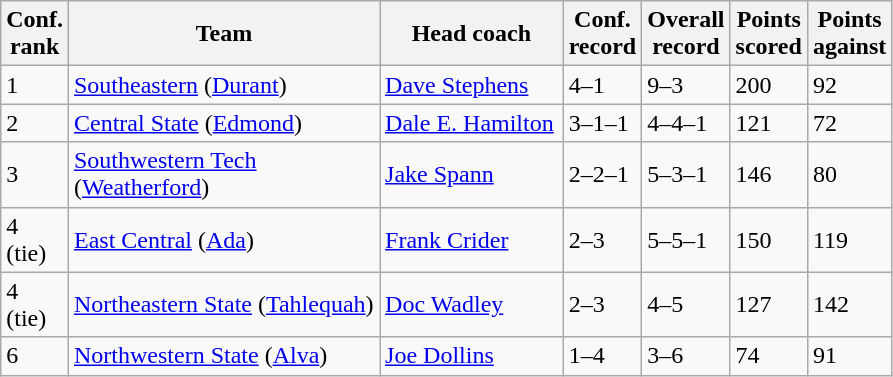<table class="sortable wikitable".>
<tr>
<th width="25">Conf. rank</th>
<th width="200">Team</th>
<th width="115">Head coach</th>
<th width="40">Conf. record</th>
<th width="40">Overall record</th>
<th width="40">Points scored</th>
<th width="40">Points against</th>
</tr>
<tr align="left" bgcolor="">
<td>1</td>
<td><a href='#'>Southeastern</a> (<a href='#'>Durant</a>)</td>
<td><a href='#'>Dave Stephens</a></td>
<td>4–1</td>
<td>9–3</td>
<td>200</td>
<td>92</td>
</tr>
<tr align="left" bgcolor="">
<td>2</td>
<td><a href='#'>Central State</a> (<a href='#'>Edmond</a>)</td>
<td><a href='#'>Dale E. Hamilton</a></td>
<td>3–1–1</td>
<td>4–4–1</td>
<td>121</td>
<td>72</td>
</tr>
<tr align="left" bgcolor="">
<td>3</td>
<td><a href='#'>Southwestern Tech</a> (<a href='#'>Weatherford</a>)</td>
<td><a href='#'>Jake Spann</a></td>
<td>2–2–1</td>
<td>5–3–1</td>
<td>146</td>
<td>80</td>
</tr>
<tr align="left" bgcolor="">
<td>4 (tie)</td>
<td><a href='#'>East Central</a> (<a href='#'>Ada</a>)</td>
<td><a href='#'>Frank Crider</a></td>
<td>2–3</td>
<td>5–5–1</td>
<td>150</td>
<td>119</td>
</tr>
<tr align="left" bgcolor="">
<td>4 (tie)</td>
<td><a href='#'>Northeastern State</a> (<a href='#'>Tahlequah</a>)</td>
<td><a href='#'>Doc Wadley</a></td>
<td>2–3</td>
<td>4–5</td>
<td>127</td>
<td>142</td>
</tr>
<tr align="left" bgcolor="">
<td>6</td>
<td><a href='#'>Northwestern State</a> (<a href='#'>Alva</a>)</td>
<td><a href='#'>Joe Dollins</a></td>
<td>1–4</td>
<td>3–6</td>
<td>74</td>
<td>91</td>
</tr>
</table>
